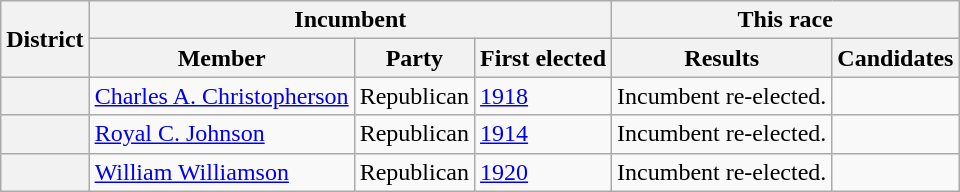<table class=wikitable>
<tr>
<th rowspan=2>District</th>
<th colspan=3>Incumbent</th>
<th colspan=2>This race</th>
</tr>
<tr>
<th>Member</th>
<th>Party</th>
<th>First elected</th>
<th>Results</th>
<th>Candidates</th>
</tr>
<tr>
<th></th>
<td><a href='#'>Charles A. Christopherson</a></td>
<td>Republican</td>
<td><a href='#'>1918</a></td>
<td>Incumbent re-elected.</td>
<td nowrap></td>
</tr>
<tr>
<th></th>
<td><a href='#'>Royal C. Johnson</a></td>
<td>Republican</td>
<td><a href='#'>1914</a></td>
<td>Incumbent re-elected.</td>
<td nowrap></td>
</tr>
<tr>
<th></th>
<td><a href='#'>William Williamson</a></td>
<td>Republican</td>
<td><a href='#'>1920</a></td>
<td>Incumbent re-elected.</td>
<td nowrap></td>
</tr>
</table>
